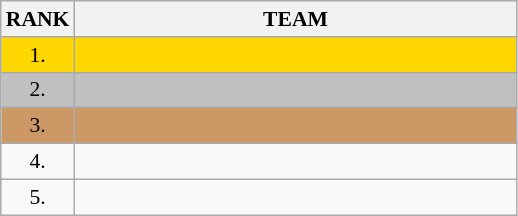<table class="wikitable" style="border-collapse: collapse; font-size: 90%;">
<tr>
<th>RANK</th>
<th align="center" style="width: 20em">TEAM</th>
</tr>
<tr bgcolor=gold>
<td align="center">1.</td>
<td></td>
</tr>
<tr bgcolor=silver>
<td align="center">2.</td>
<td></td>
</tr>
<tr bgcolor=#cc9966>
<td align="center">3.</td>
<td></td>
</tr>
<tr>
<td align="center">4.</td>
<td></td>
</tr>
<tr>
<td align="center">5.</td>
<td></td>
</tr>
</table>
